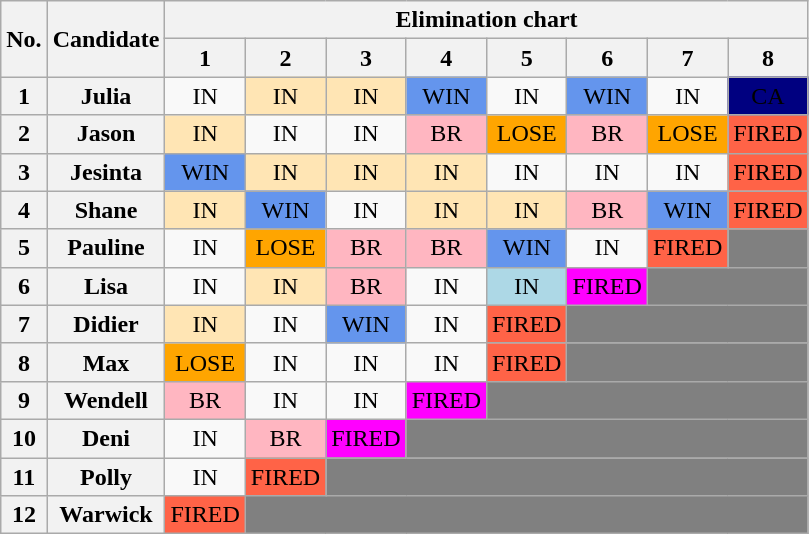<table class="wikitable" style="text-align:center">
<tr>
<th rowspan=2>No.</th>
<th rowspan=2>Candidate</th>
<th colspan="16">Elimination chart</th>
</tr>
<tr>
<th>1</th>
<th>2</th>
<th>3</th>
<th>4</th>
<th>5</th>
<th>6</th>
<th>7</th>
<th>8</th>
</tr>
<tr>
<th>1</th>
<th>Julia</th>
<td>IN</td>
<td style="background:#FFE5B4;">IN</td>
<td style="background:#FFE5B4;">IN</td>
<td style="background:cornflowerblue;">WIN</td>
<td>IN</td>
<td style="background:cornflowerblue;">WIN</td>
<td>IN</td>
<td style="background:navy;"><span> CA </span></td>
</tr>
<tr>
<th>2</th>
<th>Jason</th>
<td style="background:#FFE5B4;">IN</td>
<td>IN</td>
<td>IN</td>
<td style="background:lightpink;">BR</td>
<td style="background:orange;">LOSE</td>
<td style="background:lightpink;">BR</td>
<td style="background:orange;">LOSE</td>
<td style="background:tomato;">FIRED</td>
</tr>
<tr>
<th>3</th>
<th>Jesinta</th>
<td style="background:cornflowerblue;">WIN</td>
<td style="background:#FFE5B4;">IN</td>
<td style="background:#FFE5B4;">IN</td>
<td style="background:#FFE5B4;">IN</td>
<td>IN</td>
<td>IN</td>
<td>IN</td>
<td style="background:tomato;">FIRED</td>
</tr>
<tr>
<th>4</th>
<th>Shane</th>
<td style="background:#FFE5B4;">IN</td>
<td style="background:cornflowerblue;">WIN</td>
<td>IN</td>
<td style="background:#FFE5B4;">IN</td>
<td style="background:#FFE5B4;">IN</td>
<td style="background:lightpink;">BR</td>
<td style="background:cornflowerblue;">WIN</td>
<td style="background:tomato;">FIRED</td>
</tr>
<tr>
<th>5</th>
<th>Pauline</th>
<td>IN</td>
<td style="background:orange;">LOSE</td>
<td style="background:lightpink;">BR</td>
<td style="background:lightpink;">BR</td>
<td style="background:cornflowerblue;">WIN</td>
<td>IN</td>
<td style="background:tomato;">FIRED</td>
<td colspan="2" style="background:gray;"></td>
</tr>
<tr>
<th>6</th>
<th>Lisa</th>
<td>IN</td>
<td style="background:#FFE5B4;">IN</td>
<td style="background:lightpink;">BR</td>
<td>IN</td>
<td style="background:lightblue;">IN</td>
<td style="background:magenta;">FIRED</td>
<td colspan="3" style="background:gray;"></td>
</tr>
<tr>
<th>7</th>
<th>Didier</th>
<td style="background:#FFE5B4;">IN</td>
<td>IN</td>
<td style="background:cornflowerblue;">WIN</td>
<td>IN</td>
<td style="background:tomato;">FIRED</td>
<td colspan="4" style="background:gray;"></td>
</tr>
<tr>
<th>8</th>
<th>Max</th>
<td style="background:orange;">LOSE</td>
<td>IN</td>
<td>IN</td>
<td>IN</td>
<td style="background:tomato;">FIRED</td>
<td colspan="4" style="background:gray;"></td>
</tr>
<tr>
<th>9</th>
<th>Wendell</th>
<td style="background:lightpink;">BR</td>
<td>IN</td>
<td>IN</td>
<td style="background:magenta;">FIRED</td>
<td colspan="5" style="background:gray;"></td>
</tr>
<tr>
<th>10</th>
<th>Deni</th>
<td>IN</td>
<td style="background:lightpink;">BR</td>
<td style="background:magenta;">FIRED</td>
<td colspan="6" style="background:gray;"></td>
</tr>
<tr>
<th>11</th>
<th>Polly</th>
<td>IN</td>
<td style="background:tomato;">FIRED</td>
<td colspan="7" style="background:gray;"></td>
</tr>
<tr>
<th>12</th>
<th>Warwick</th>
<td style="background:tomato;">FIRED</td>
<td colspan="8" style="background:gray;"></td>
</tr>
</table>
